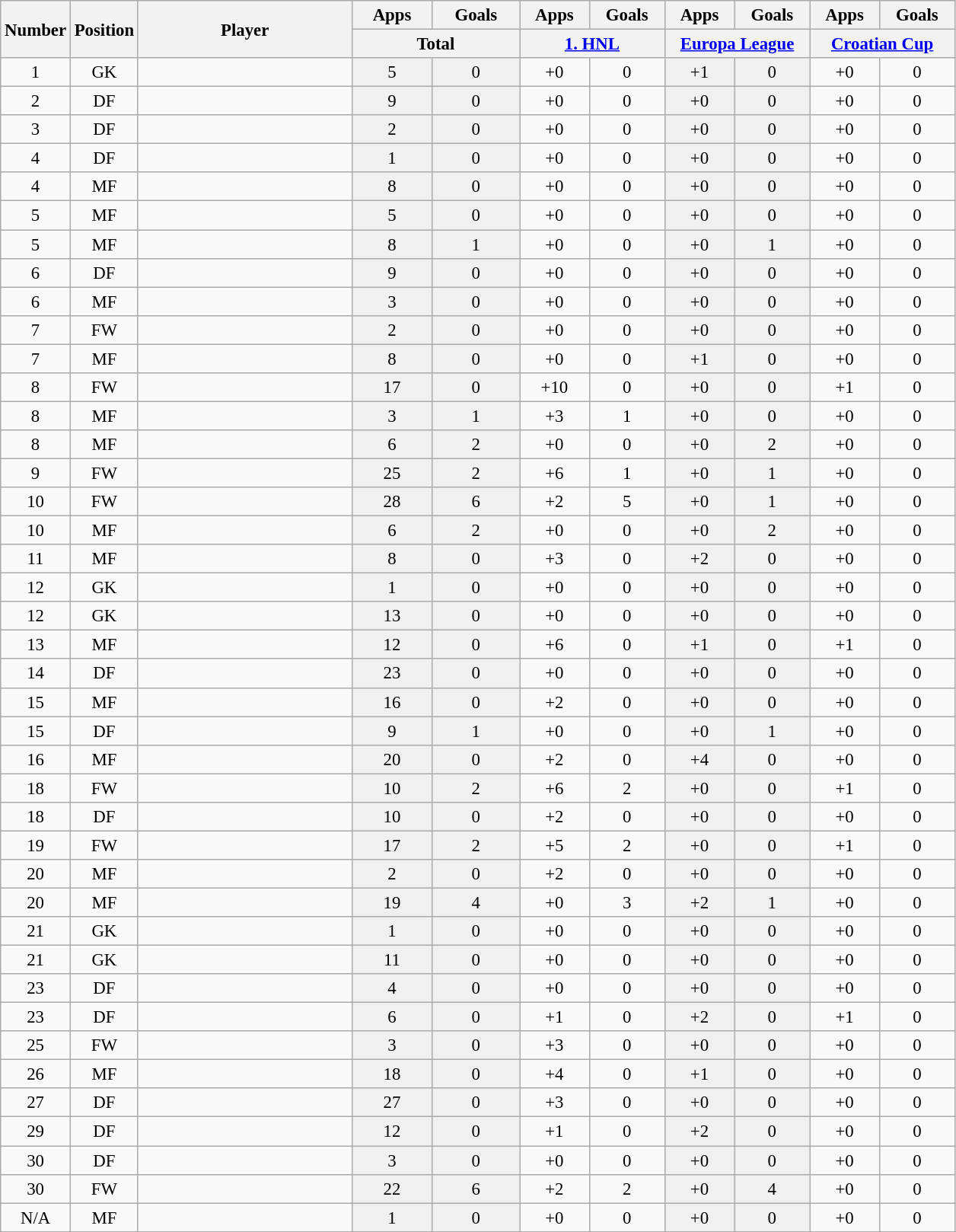<table class="wikitable sortable" style="font-size: 95%; text-align: center;">
<tr>
<th width=40  rowspan="2" align="center">Number</th>
<th width=40  rowspan="2" align="center">Position</th>
<th width=180 rowspan="2" align="center">Player</th>
<th>Apps</th>
<th>Goals</th>
<th>Apps</th>
<th>Goals</th>
<th>Apps</th>
<th>Goals</th>
<th>Apps</th>
<th>Goals</th>
</tr>
<tr>
<th class="unsortable" width=140 colspan="2" align="center">Total</th>
<th class="unsortable" width=120 colspan="2" align="center"><a href='#'>1. HNL</a></th>
<th class="unsortable" width=120 colspan="2" align="center"><a href='#'>Europa League</a></th>
<th class="unsortable" width=120 colspan="2" align="center"><a href='#'>Croatian Cup</a></th>
</tr>
<tr>
<td>1</td>
<td>GK</td>
<td style="text-align:left;"> </td>
<td style="background: #F0F0F0">5</td>
<td style="background: #F0F0F0">0</td>
<td>+0</td>
<td>0</td>
<td style="background: #F0F0F0">+1</td>
<td style="background: #F0F0F0">0</td>
<td>+0</td>
<td>0</td>
</tr>
<tr>
<td>2</td>
<td>DF</td>
<td style="text-align:left;"> </td>
<td style="background: #F0F0F0">9</td>
<td style="background: #F0F0F0">0</td>
<td>+0</td>
<td>0</td>
<td style="background: #F0F0F0">+0</td>
<td style="background: #F0F0F0">0</td>
<td>+0</td>
<td>0</td>
</tr>
<tr>
<td>3</td>
<td>DF</td>
<td style="text-align:left;"> </td>
<td style="background: #F0F0F0">2</td>
<td style="background: #F0F0F0">0</td>
<td>+0</td>
<td>0</td>
<td style="background: #F0F0F0">+0</td>
<td style="background: #F0F0F0">0</td>
<td>+0</td>
<td>0</td>
</tr>
<tr>
<td>4</td>
<td>DF</td>
<td style="text-align:left;"> </td>
<td style="background: #F0F0F0">1</td>
<td style="background: #F0F0F0">0</td>
<td>+0</td>
<td>0</td>
<td style="background: #F0F0F0">+0</td>
<td style="background: #F0F0F0">0</td>
<td>+0</td>
<td>0</td>
</tr>
<tr>
<td>4</td>
<td>MF</td>
<td style="text-align:left;"> </td>
<td style="background: #F0F0F0">8</td>
<td style="background: #F0F0F0">0</td>
<td>+0</td>
<td>0</td>
<td style="background: #F0F0F0">+0</td>
<td style="background: #F0F0F0">0</td>
<td>+0</td>
<td>0</td>
</tr>
<tr>
<td>5</td>
<td>MF</td>
<td style="text-align:left;"> </td>
<td style="background: #F0F0F0">5</td>
<td style="background: #F0F0F0">0</td>
<td>+0</td>
<td>0</td>
<td style="background: #F0F0F0">+0</td>
<td style="background: #F0F0F0">0</td>
<td>+0</td>
<td>0</td>
</tr>
<tr>
<td>5</td>
<td>MF</td>
<td style="text-align:left;"> </td>
<td style="background: #F0F0F0">8</td>
<td style="background: #F0F0F0">1</td>
<td>+0</td>
<td>0</td>
<td style="background: #F0F0F0">+0</td>
<td style="background: #F0F0F0">1</td>
<td>+0</td>
<td>0</td>
</tr>
<tr>
<td>6</td>
<td>DF</td>
<td style="text-align:left;"> </td>
<td style="background: #F0F0F0">9</td>
<td style="background: #F0F0F0">0</td>
<td>+0</td>
<td>0</td>
<td style="background: #F0F0F0">+0</td>
<td style="background: #F0F0F0">0</td>
<td>+0</td>
<td>0</td>
</tr>
<tr>
<td>6</td>
<td>MF</td>
<td style="text-align:left;"> </td>
<td style="background: #F0F0F0">3</td>
<td style="background: #F0F0F0">0</td>
<td>+0</td>
<td>0</td>
<td style="background: #F0F0F0">+0</td>
<td style="background: #F0F0F0">0</td>
<td>+0</td>
<td>0</td>
</tr>
<tr>
<td>7</td>
<td>FW</td>
<td style="text-align:left;"> </td>
<td style="background: #F0F0F0">2</td>
<td style="background: #F0F0F0">0</td>
<td>+0</td>
<td>0</td>
<td style="background: #F0F0F0">+0</td>
<td style="background: #F0F0F0">0</td>
<td>+0</td>
<td>0</td>
</tr>
<tr>
<td>7</td>
<td>MF</td>
<td style="text-align:left;"> </td>
<td style="background: #F0F0F0">8</td>
<td style="background: #F0F0F0">0</td>
<td>+0</td>
<td>0</td>
<td style="background: #F0F0F0">+1</td>
<td style="background: #F0F0F0">0</td>
<td>+0</td>
<td>0</td>
</tr>
<tr>
<td>8</td>
<td>FW</td>
<td style="text-align:left;"> </td>
<td style="background: #F0F0F0">17</td>
<td style="background: #F0F0F0">0</td>
<td>+10</td>
<td>0</td>
<td style="background: #F0F0F0">+0</td>
<td style="background: #F0F0F0">0</td>
<td>+1</td>
<td>0</td>
</tr>
<tr>
<td>8</td>
<td>MF</td>
<td style="text-align:left;"> </td>
<td style="background: #F0F0F0">3</td>
<td style="background: #F0F0F0">1</td>
<td>+3</td>
<td>1</td>
<td style="background: #F0F0F0">+0</td>
<td style="background: #F0F0F0">0</td>
<td>+0</td>
<td>0</td>
</tr>
<tr>
<td>8</td>
<td>MF</td>
<td style="text-align:left;"> </td>
<td style="background: #F0F0F0">6</td>
<td style="background: #F0F0F0">2</td>
<td>+0</td>
<td>0</td>
<td style="background: #F0F0F0">+0</td>
<td style="background: #F0F0F0">2</td>
<td>+0</td>
<td>0</td>
</tr>
<tr>
<td>9</td>
<td>FW</td>
<td style="text-align:left;"> </td>
<td style="background: #F0F0F0">25</td>
<td style="background: #F0F0F0">2</td>
<td>+6</td>
<td>1</td>
<td style="background: #F0F0F0">+0</td>
<td style="background: #F0F0F0">1</td>
<td>+0</td>
<td>0</td>
</tr>
<tr>
<td>10</td>
<td>FW</td>
<td style="text-align:left;"> </td>
<td style="background: #F0F0F0">28</td>
<td style="background: #F0F0F0">6</td>
<td>+2</td>
<td>5</td>
<td style="background: #F0F0F0">+0</td>
<td style="background: #F0F0F0">1</td>
<td>+0</td>
<td>0</td>
</tr>
<tr>
<td>10</td>
<td>MF</td>
<td style="text-align:left;"> </td>
<td style="background: #F0F0F0">6</td>
<td style="background: #F0F0F0">2</td>
<td>+0</td>
<td>0</td>
<td style="background: #F0F0F0">+0</td>
<td style="background: #F0F0F0">2</td>
<td>+0</td>
<td>0</td>
</tr>
<tr>
<td>11</td>
<td>MF</td>
<td style="text-align:left;"> </td>
<td style="background: #F0F0F0">8</td>
<td style="background: #F0F0F0">0</td>
<td>+3</td>
<td>0</td>
<td style="background: #F0F0F0">+2</td>
<td style="background: #F0F0F0">0</td>
<td>+0</td>
<td>0</td>
</tr>
<tr>
<td>12</td>
<td>GK</td>
<td style="text-align:left;"> </td>
<td style="background: #F0F0F0">1</td>
<td style="background: #F0F0F0">0</td>
<td>+0</td>
<td>0</td>
<td style="background: #F0F0F0">+0</td>
<td style="background: #F0F0F0">0</td>
<td>+0</td>
<td>0</td>
</tr>
<tr>
<td>12</td>
<td>GK</td>
<td style="text-align:left;"> </td>
<td style="background: #F0F0F0">13</td>
<td style="background: #F0F0F0">0</td>
<td>+0</td>
<td>0</td>
<td style="background: #F0F0F0">+0</td>
<td style="background: #F0F0F0">0</td>
<td>+0</td>
<td>0</td>
</tr>
<tr>
<td>13</td>
<td>MF</td>
<td style="text-align:left;"> </td>
<td style="background: #F0F0F0">12</td>
<td style="background: #F0F0F0">0</td>
<td>+6</td>
<td>0</td>
<td style="background: #F0F0F0">+1</td>
<td style="background: #F0F0F0">0</td>
<td>+1</td>
<td>0</td>
</tr>
<tr>
<td>14</td>
<td>DF</td>
<td style="text-align:left;"> </td>
<td style="background: #F0F0F0">23</td>
<td style="background: #F0F0F0">0</td>
<td>+0</td>
<td>0</td>
<td style="background: #F0F0F0">+0</td>
<td style="background: #F0F0F0">0</td>
<td>+0</td>
<td>0</td>
</tr>
<tr>
<td>15</td>
<td>MF</td>
<td style="text-align:left;"> </td>
<td style="background: #F0F0F0">16</td>
<td style="background: #F0F0F0">0</td>
<td>+2</td>
<td>0</td>
<td style="background: #F0F0F0">+0</td>
<td style="background: #F0F0F0">0</td>
<td>+0</td>
<td>0</td>
</tr>
<tr>
<td>15</td>
<td>DF</td>
<td style="text-align:left;"> </td>
<td style="background: #F0F0F0">9</td>
<td style="background: #F0F0F0">1</td>
<td>+0</td>
<td>0</td>
<td style="background: #F0F0F0">+0</td>
<td style="background: #F0F0F0">1</td>
<td>+0</td>
<td>0</td>
</tr>
<tr>
<td>16</td>
<td>MF</td>
<td style="text-align:left;"> </td>
<td style="background: #F0F0F0">20</td>
<td style="background: #F0F0F0">0</td>
<td>+2</td>
<td>0</td>
<td style="background: #F0F0F0">+4</td>
<td style="background: #F0F0F0">0</td>
<td>+0</td>
<td>0</td>
</tr>
<tr>
<td>18</td>
<td>FW</td>
<td style="text-align:left;"> </td>
<td style="background: #F0F0F0">10</td>
<td style="background: #F0F0F0">2</td>
<td>+6</td>
<td>2</td>
<td style="background: #F0F0F0">+0</td>
<td style="background: #F0F0F0">0</td>
<td>+1</td>
<td>0</td>
</tr>
<tr>
<td>18</td>
<td>DF</td>
<td style="text-align:left;"> </td>
<td style="background: #F0F0F0">10</td>
<td style="background: #F0F0F0">0</td>
<td>+2</td>
<td>0</td>
<td style="background: #F0F0F0">+0</td>
<td style="background: #F0F0F0">0</td>
<td>+0</td>
<td>0</td>
</tr>
<tr>
<td>19</td>
<td>FW</td>
<td style="text-align:left;"> </td>
<td style="background: #F0F0F0">17</td>
<td style="background: #F0F0F0">2</td>
<td>+5</td>
<td>2</td>
<td style="background: #F0F0F0">+0</td>
<td style="background: #F0F0F0">0</td>
<td>+1</td>
<td>0</td>
</tr>
<tr>
<td>20</td>
<td>MF</td>
<td style="text-align:left;"> </td>
<td style="background: #F0F0F0">2</td>
<td style="background: #F0F0F0">0</td>
<td>+2</td>
<td>0</td>
<td style="background: #F0F0F0">+0</td>
<td style="background: #F0F0F0">0</td>
<td>+0</td>
<td>0</td>
</tr>
<tr>
<td>20</td>
<td>MF</td>
<td style="text-align:left;"> </td>
<td style="background: #F0F0F0">19</td>
<td style="background: #F0F0F0">4</td>
<td>+0</td>
<td>3</td>
<td style="background: #F0F0F0">+2</td>
<td style="background: #F0F0F0">1</td>
<td>+0</td>
<td>0</td>
</tr>
<tr>
<td>21</td>
<td>GK</td>
<td style="text-align:left;"> </td>
<td style="background: #F0F0F0">1</td>
<td style="background: #F0F0F0">0</td>
<td>+0</td>
<td>0</td>
<td style="background: #F0F0F0">+0</td>
<td style="background: #F0F0F0">0</td>
<td>+0</td>
<td>0</td>
</tr>
<tr>
<td>21</td>
<td>GK</td>
<td style="text-align:left;"> </td>
<td style="background: #F0F0F0">11</td>
<td style="background: #F0F0F0">0</td>
<td>+0</td>
<td>0</td>
<td style="background: #F0F0F0">+0</td>
<td style="background: #F0F0F0">0</td>
<td>+0</td>
<td>0</td>
</tr>
<tr>
<td>23</td>
<td>DF</td>
<td style="text-align:left;"> </td>
<td style="background: #F0F0F0">4</td>
<td style="background: #F0F0F0">0</td>
<td>+0</td>
<td>0</td>
<td style="background: #F0F0F0">+0</td>
<td style="background: #F0F0F0">0</td>
<td>+0</td>
<td>0</td>
</tr>
<tr>
<td>23</td>
<td>DF</td>
<td style="text-align:left;"> </td>
<td style="background: #F0F0F0">6</td>
<td style="background: #F0F0F0">0</td>
<td>+1</td>
<td>0</td>
<td style="background: #F0F0F0">+2</td>
<td style="background: #F0F0F0">0</td>
<td>+1</td>
<td>0</td>
</tr>
<tr>
<td>25</td>
<td>FW</td>
<td style="text-align:left;"> </td>
<td style="background: #F0F0F0">3</td>
<td style="background: #F0F0F0">0</td>
<td>+3</td>
<td>0</td>
<td style="background: #F0F0F0">+0</td>
<td style="background: #F0F0F0">0</td>
<td>+0</td>
<td>0</td>
</tr>
<tr>
<td>26</td>
<td>MF</td>
<td style="text-align:left;"> </td>
<td style="background: #F0F0F0">18</td>
<td style="background: #F0F0F0">0</td>
<td>+4</td>
<td>0</td>
<td style="background: #F0F0F0">+1</td>
<td style="background: #F0F0F0">0</td>
<td>+0</td>
<td>0</td>
</tr>
<tr>
<td>27</td>
<td>DF</td>
<td style="text-align:left;"> </td>
<td style="background: #F0F0F0">27</td>
<td style="background: #F0F0F0">0</td>
<td>+3</td>
<td>0</td>
<td style="background: #F0F0F0">+0</td>
<td style="background: #F0F0F0">0</td>
<td>+0</td>
<td>0</td>
</tr>
<tr>
<td>29</td>
<td>DF</td>
<td style="text-align:left;"> </td>
<td style="background: #F0F0F0">12</td>
<td style="background: #F0F0F0">0</td>
<td>+1</td>
<td>0</td>
<td style="background: #F0F0F0">+2</td>
<td style="background: #F0F0F0">0</td>
<td>+0</td>
<td>0</td>
</tr>
<tr>
<td>30</td>
<td>DF</td>
<td style="text-align:left;"> </td>
<td style="background: #F0F0F0">3</td>
<td style="background: #F0F0F0">0</td>
<td>+0</td>
<td>0</td>
<td style="background: #F0F0F0">+0</td>
<td style="background: #F0F0F0">0</td>
<td>+0</td>
<td>0</td>
</tr>
<tr>
<td>30</td>
<td>FW</td>
<td style="text-align:left;"> </td>
<td style="background: #F0F0F0">22</td>
<td style="background: #F0F0F0">6</td>
<td>+2</td>
<td>2</td>
<td style="background: #F0F0F0">+0</td>
<td style="background: #F0F0F0">4</td>
<td>+0</td>
<td>0</td>
</tr>
<tr>
<td>N/A</td>
<td>MF</td>
<td style="text-align:left;"> </td>
<td style="background: #F0F0F0">1</td>
<td style="background: #F0F0F0">0</td>
<td>+0</td>
<td>0</td>
<td style="background: #F0F0F0">+0</td>
<td style="background: #F0F0F0">0</td>
<td>+0</td>
<td>0</td>
</tr>
<tr>
</tr>
</table>
